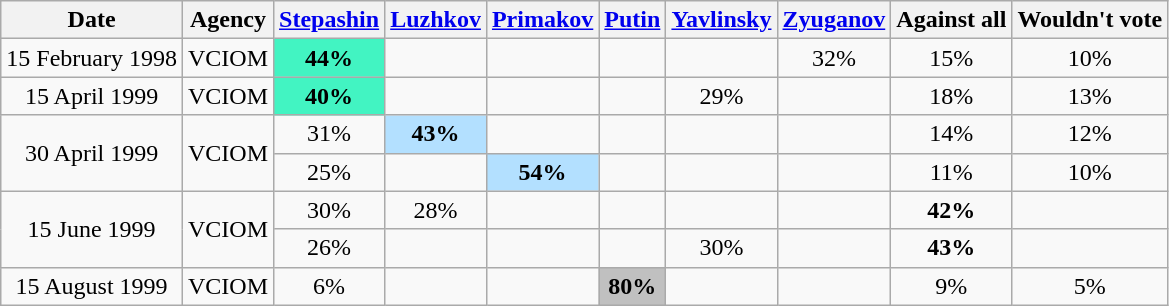<table class=wikitable style=text-align:center>
<tr>
<th>Date</th>
<th>Agency</th>
<th><a href='#'>Stepashin</a></th>
<th><a href='#'>Luzhkov</a></th>
<th><a href='#'>Primakov</a></th>
<th><a href='#'>Putin</a></th>
<th><a href='#'>Yavlinsky</a></th>
<th><a href='#'>Zyuganov</a></th>
<th>Against all</th>
<th>Wouldn't vote</th>
</tr>
<tr>
<td>15 February 1998</td>
<td>VCIOM</td>
<td style="background:#42f4c2"><strong>44%</strong></td>
<td></td>
<td></td>
<td></td>
<td></td>
<td>32%</td>
<td>15%</td>
<td>10%</td>
</tr>
<tr>
<td>15 April 1999</td>
<td>VCIOM</td>
<td style="background:#42f4c2"><strong>40%</strong></td>
<td></td>
<td></td>
<td></td>
<td>29%</td>
<td></td>
<td>18%</td>
<td>13%</td>
</tr>
<tr>
<td rowspan=2>30 April 1999</td>
<td rowspan=2>VCIOM</td>
<td>31%</td>
<td style="background:#B3E0FF"><strong>43%</strong></td>
<td></td>
<td></td>
<td></td>
<td></td>
<td>14%</td>
<td>12%</td>
</tr>
<tr>
<td>25%</td>
<td></td>
<td style="background:#B3E0FF"><strong>54%</strong></td>
<td></td>
<td></td>
<td></td>
<td>11%</td>
<td>10%</td>
</tr>
<tr>
<td rowspan=2>15 June 1999</td>
<td rowspan=2>VCIOM</td>
<td>30%</td>
<td>28%</td>
<td></td>
<td></td>
<td></td>
<td></td>
<td><strong>42%</strong></td>
<td></td>
</tr>
<tr>
<td>26%</td>
<td></td>
<td></td>
<td></td>
<td>30%</td>
<td></td>
<td><strong>43%</strong></td>
<td></td>
</tr>
<tr>
<td>15 August 1999</td>
<td>VCIOM</td>
<td>6%</td>
<td></td>
<td></td>
<td style="background:#C0C0C0"><strong>80%</strong></td>
<td></td>
<td></td>
<td>9%</td>
<td>5%</td>
</tr>
</table>
